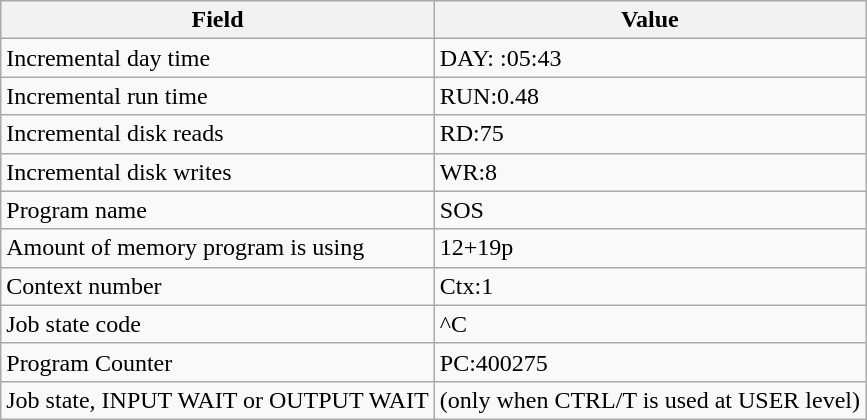<table class="wikitable">
<tr>
<th>Field</th>
<th>Value</th>
</tr>
<tr If there are no indications that a program is running, you can find out if a program is running by typing CTRL/T>
<td>Incremental day time</td>
<td>DAY: :05:43</td>
</tr>
<tr>
<td>Incremental run time</td>
<td>RUN:0.48</td>
</tr>
<tr>
<td>Incremental disk reads</td>
<td>RD:75</td>
</tr>
<tr>
<td>Incremental disk writes</td>
<td>WR:8</td>
</tr>
<tr>
<td>Program name</td>
<td>SOS</td>
</tr>
<tr>
<td>Amount of memory program is using</td>
<td>12+19p</td>
</tr>
<tr>
<td>Context number</td>
<td>Ctx:1</td>
</tr>
<tr>
<td>Job state code</td>
<td>^C</td>
</tr>
<tr>
<td>Program Counter</td>
<td>PC:400275</td>
</tr>
<tr>
<td>Job state, INPUT WAIT or OUTPUT WAIT</td>
<td>(only when CTRL/T is used at USER level)</td>
</tr>
</table>
